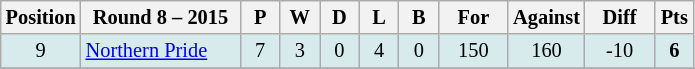<table class="wikitable" style="text-align:center; font-size:85%;">
<tr>
<th width=40 abbr="Position">Position</th>
<th width=100>Round 8 – 2015</th>
<th width=20 abbr="Played">P</th>
<th width=20 abbr="Won">W</th>
<th width=20 abbr="Drawn">D</th>
<th width=20 abbr="Lost">L</th>
<th width=20 abbr="Bye">B</th>
<th width=40 abbr="Points for">For</th>
<th width=40 abbr="Points against">Against</th>
<th width=40 abbr="Points difference">Diff</th>
<th width=20 abbr="Points">Pts</th>
</tr>
<tr style="background: #d7ebed;">
<td>9</td>
<td style="text-align:left;"> <a href='#'>Northern Pride</a></td>
<td>7</td>
<td>3</td>
<td>0</td>
<td>4</td>
<td>0</td>
<td>150</td>
<td>160</td>
<td>-10</td>
<td><strong>6</strong></td>
</tr>
<tr>
</tr>
</table>
